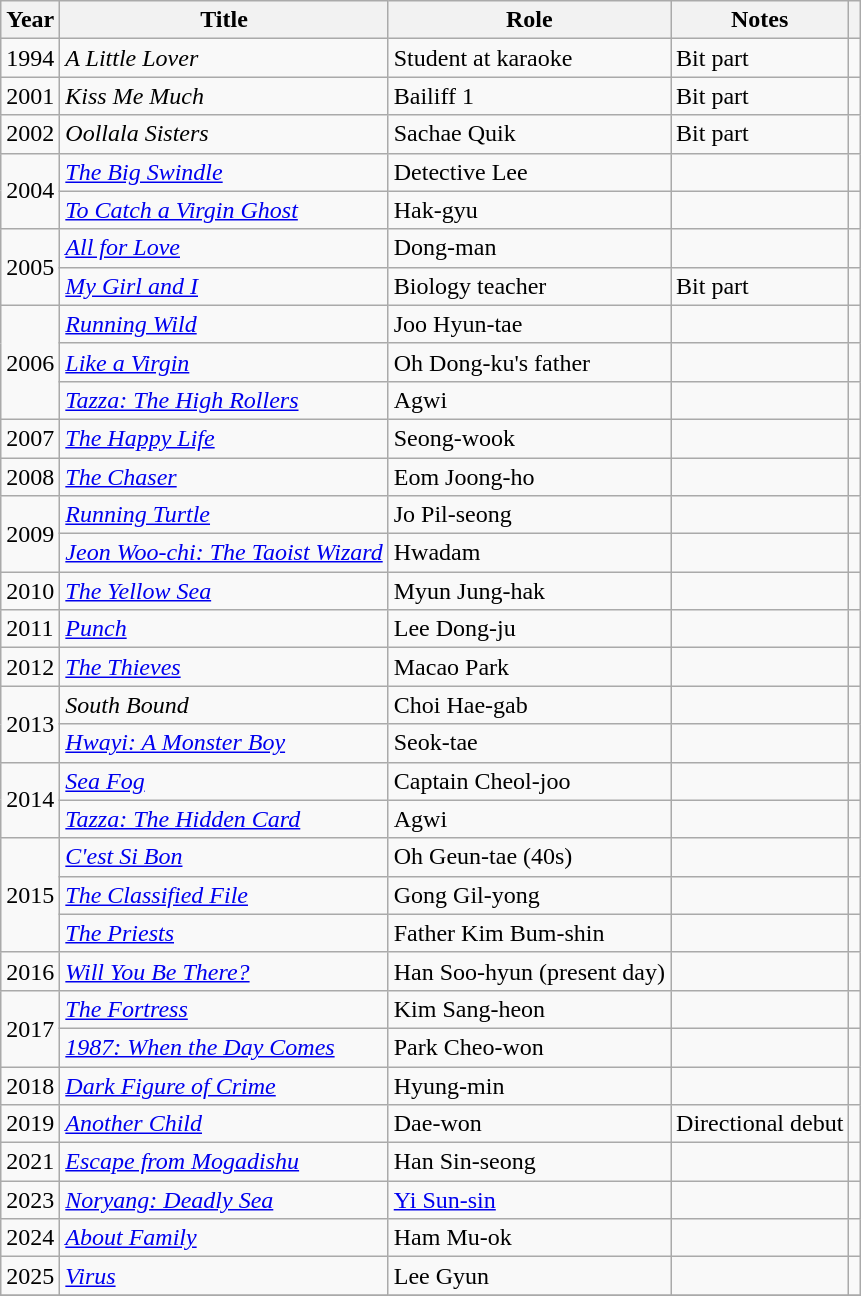<table class="wikitable sortable">
<tr>
<th>Year</th>
<th>Title</th>
<th>Role</th>
<th class="unsortable">Notes</th>
<th class="unsortable"></th>
</tr>
<tr>
<td>1994</td>
<td><em>A Little Lover</em></td>
<td>Student at karaoke</td>
<td>Bit part</td>
<td></td>
</tr>
<tr>
<td>2001</td>
<td><em>Kiss Me Much</em></td>
<td>Bailiff 1</td>
<td>Bit part</td>
<td></td>
</tr>
<tr>
<td>2002</td>
<td><em>Oollala Sisters</em></td>
<td>Sachae Quik</td>
<td>Bit part</td>
<td></td>
</tr>
<tr>
<td rowspan=2>2004</td>
<td><em><a href='#'>The Big Swindle</a></em></td>
<td>Detective Lee</td>
<td></td>
<td></td>
</tr>
<tr>
<td><em><a href='#'>To Catch a Virgin Ghost</a></em></td>
<td>Hak-gyu</td>
<td></td>
<td></td>
</tr>
<tr>
<td rowspan=2>2005</td>
<td><em><a href='#'>All for Love</a></em></td>
<td>Dong-man</td>
<td></td>
<td></td>
</tr>
<tr>
<td><em><a href='#'>My Girl and I</a></em></td>
<td>Biology teacher</td>
<td>Bit part</td>
<td></td>
</tr>
<tr>
<td rowspan=3>2006</td>
<td><em><a href='#'>Running Wild</a></em></td>
<td>Joo Hyun-tae</td>
<td></td>
<td></td>
</tr>
<tr>
<td><em><a href='#'>Like a Virgin</a></em></td>
<td>Oh Dong-ku's father</td>
<td></td>
<td></td>
</tr>
<tr>
<td><em><a href='#'>Tazza: The High Rollers</a></em></td>
<td>Agwi</td>
<td></td>
<td></td>
</tr>
<tr>
<td>2007</td>
<td><em><a href='#'>The Happy Life</a></em></td>
<td>Seong-wook</td>
<td></td>
<td></td>
</tr>
<tr>
<td>2008</td>
<td><em><a href='#'>The Chaser</a></em></td>
<td>Eom Joong-ho</td>
<td></td>
<td></td>
</tr>
<tr>
<td rowspan=2>2009</td>
<td><em><a href='#'>Running Turtle</a></em></td>
<td>Jo Pil-seong</td>
<td></td>
<td></td>
</tr>
<tr>
<td><em><a href='#'>Jeon Woo-chi: The Taoist Wizard</a></em></td>
<td>Hwadam</td>
<td></td>
<td></td>
</tr>
<tr>
<td>2010</td>
<td><em><a href='#'>The Yellow Sea</a></em></td>
<td>Myun Jung-hak</td>
<td></td>
<td></td>
</tr>
<tr>
<td>2011</td>
<td><em><a href='#'>Punch</a></em></td>
<td>Lee Dong-ju</td>
<td></td>
<td></td>
</tr>
<tr>
<td>2012</td>
<td><em><a href='#'>The Thieves</a></em></td>
<td>Macao Park</td>
<td></td>
<td></td>
</tr>
<tr>
<td rowspan=2>2013</td>
<td><em>South Bound</em></td>
<td>Choi Hae-gab</td>
<td></td>
<td></td>
</tr>
<tr>
<td><em><a href='#'>Hwayi: A Monster Boy</a></em></td>
<td>Seok-tae</td>
<td></td>
<td></td>
</tr>
<tr>
<td rowspan=2>2014</td>
<td><em><a href='#'>Sea Fog</a></em></td>
<td>Captain Cheol-joo</td>
<td></td>
<td></td>
</tr>
<tr>
<td><em><a href='#'>Tazza: The Hidden Card</a></em></td>
<td>Agwi</td>
<td></td>
<td></td>
</tr>
<tr>
<td rowspan=3>2015</td>
<td><em><a href='#'>C'est Si Bon</a></em></td>
<td>Oh Geun-tae (40s)</td>
<td></td>
<td></td>
</tr>
<tr>
<td><em><a href='#'>The Classified File</a></em></td>
<td>Gong Gil-yong</td>
<td></td>
<td></td>
</tr>
<tr>
<td><em><a href='#'>The Priests</a></em></td>
<td>Father Kim Bum-shin</td>
<td></td>
<td></td>
</tr>
<tr>
<td>2016</td>
<td><em><a href='#'>Will You Be There?</a></em></td>
<td>Han Soo-hyun (present day)</td>
<td></td>
</tr>
<tr>
<td rowspan=2>2017</td>
<td><em><a href='#'>The Fortress</a></em></td>
<td>Kim Sang-heon</td>
<td></td>
<td></td>
</tr>
<tr>
<td><em><a href='#'>1987: When the Day Comes</a></em></td>
<td>Park Cheo-won</td>
<td></td>
</tr>
<tr>
<td>2018</td>
<td><em><a href='#'>Dark Figure of Crime</a></em></td>
<td>Hyung-min</td>
<td></td>
<td></td>
</tr>
<tr>
<td>2019</td>
<td><em><a href='#'>Another Child</a></em></td>
<td>Dae-won</td>
<td>Directional debut</td>
<td></td>
</tr>
<tr>
<td>2021</td>
<td><em><a href='#'>Escape from Mogadishu</a></em></td>
<td>Han Sin-seong</td>
<td></td>
<td style="text-align:center;"></td>
</tr>
<tr>
<td>2023</td>
<td><em><a href='#'>Noryang: Deadly Sea</a></em></td>
<td><a href='#'>Yi Sun-sin</a></td>
<td></td>
<td style="text-align:center;"></td>
</tr>
<tr>
<td>2024</td>
<td><em><a href='#'>About Family</a></em></td>
<td>Ham Mu-ok</td>
<td></td>
<td style="text-align:center;"></td>
</tr>
<tr>
<td>2025</td>
<td><em><a href='#'>Virus</a></em></td>
<td>Lee Gyun</td>
<td></td>
<td style="text-align:center;"></td>
</tr>
<tr>
</tr>
</table>
